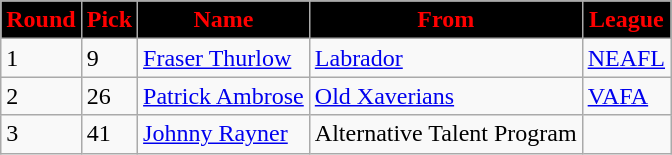<table class="wikitable">
<tr>
<th style="background:#000; color:red; text-align:center;">Round</th>
<th style="background:#000; color:red; text-align:center;">Pick</th>
<th style="background:#000; color:red; text-align:center;">Name</th>
<th style="background:#000; color:red; text-align:center;">From</th>
<th style="background:#000; color:red; text-align:center;">League</th>
</tr>
<tr>
<td>1</td>
<td>9</td>
<td><a href='#'>Fraser Thurlow</a></td>
<td><a href='#'>Labrador</a></td>
<td><a href='#'>NEAFL</a></td>
</tr>
<tr>
<td>2</td>
<td>26</td>
<td><a href='#'>Patrick Ambrose</a></td>
<td><a href='#'>Old Xaverians</a></td>
<td><a href='#'>VAFA</a></td>
</tr>
<tr>
<td>3</td>
<td>41</td>
<td><a href='#'>Johnny Rayner</a></td>
<td>Alternative Talent Program</td>
<td></td>
</tr>
</table>
